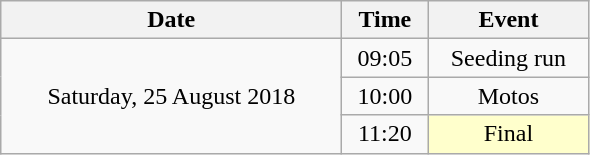<table class = "wikitable" style="text-align:center;">
<tr>
<th width=220>Date</th>
<th width=50>Time</th>
<th width=100>Event</th>
</tr>
<tr>
<td rowspan=3>Saturday, 25 August 2018</td>
<td>09:05</td>
<td>Seeding run</td>
</tr>
<tr>
<td>10:00</td>
<td>Motos</td>
</tr>
<tr>
<td>11:20</td>
<td bgcolor=ffffcc>Final</td>
</tr>
</table>
